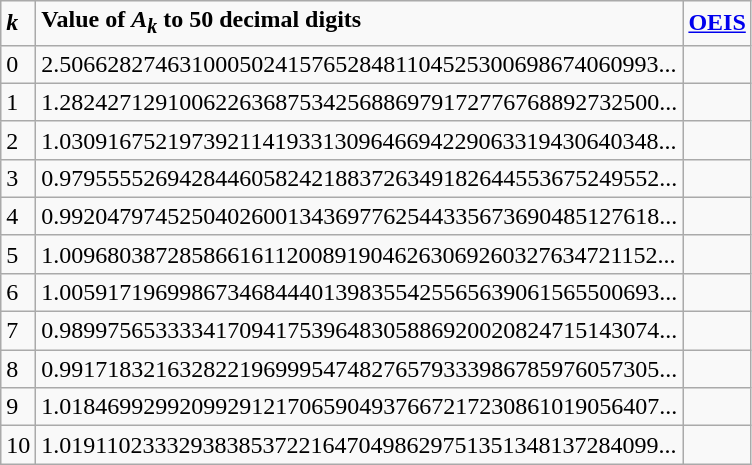<table class="wikitable">
<tr>
<td><strong><em>k</em></strong></td>
<td><strong>Value of <em>A<sub>k</sub></em> to 50 decimal digits</strong></td>
<td><strong><a href='#'>OEIS</a></strong></td>
</tr>
<tr>
<td>0</td>
<td>2.50662827463100050241576528481104525300698674060993...</td>
<td></td>
</tr>
<tr>
<td>1</td>
<td>1.28242712910062263687534256886979172776768892732500...</td>
<td></td>
</tr>
<tr>
<td>2</td>
<td>1.03091675219739211419331309646694229063319430640348...</td>
<td></td>
</tr>
<tr>
<td>3</td>
<td>0.97955552694284460582421883726349182644553675249552...</td>
<td></td>
</tr>
<tr>
<td>4</td>
<td>0.99204797452504026001343697762544335673690485127618...</td>
<td></td>
</tr>
<tr>
<td>5</td>
<td>1.00968038728586616112008919046263069260327634721152...</td>
<td></td>
</tr>
<tr>
<td>6</td>
<td>1.00591719699867346844401398355425565639061565500693...</td>
<td></td>
</tr>
<tr>
<td>7</td>
<td>0.98997565333341709417539648305886920020824715143074...</td>
<td></td>
</tr>
<tr>
<td>8</td>
<td>0.99171832163282219699954748276579333986785976057305...</td>
<td></td>
</tr>
<tr>
<td>9</td>
<td>1.01846992992099291217065904937667217230861019056407...</td>
<td></td>
</tr>
<tr>
<td>10</td>
<td>1.01911023332938385372216470498629751351348137284099...</td>
<td></td>
</tr>
</table>
